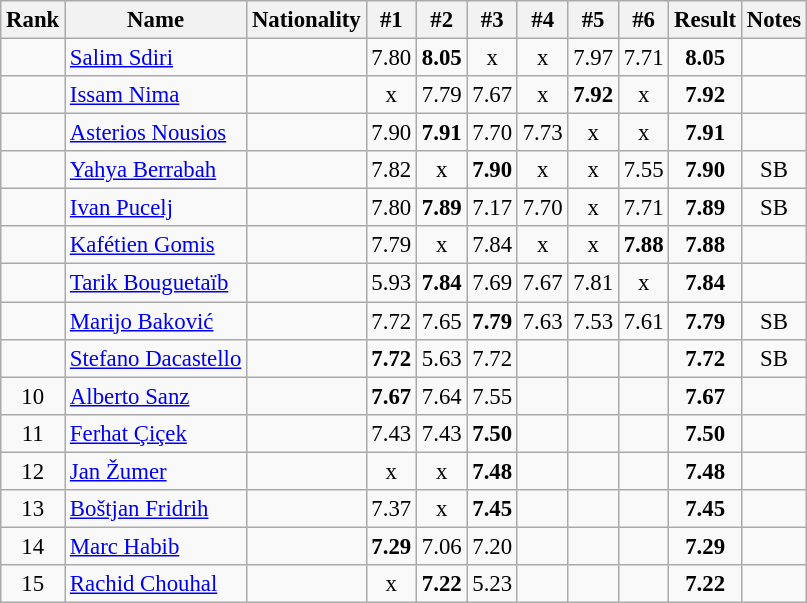<table class="wikitable sortable" style="text-align:center;font-size:95%">
<tr>
<th>Rank</th>
<th>Name</th>
<th>Nationality</th>
<th>#1</th>
<th>#2</th>
<th>#3</th>
<th>#4</th>
<th>#5</th>
<th>#6</th>
<th>Result</th>
<th>Notes</th>
</tr>
<tr>
<td></td>
<td align=left><a href='#'>Salim Sdiri</a></td>
<td align=left></td>
<td>7.80</td>
<td><strong>8.05</strong></td>
<td>x</td>
<td>x</td>
<td>7.97</td>
<td>7.71</td>
<td><strong>8.05</strong></td>
<td></td>
</tr>
<tr>
<td></td>
<td align=left><a href='#'>Issam Nima</a></td>
<td align=left></td>
<td>x</td>
<td>7.79</td>
<td>7.67</td>
<td>x</td>
<td><strong>7.92</strong></td>
<td>x</td>
<td><strong>7.92</strong></td>
<td></td>
</tr>
<tr>
<td></td>
<td align=left><a href='#'>Asterios Nousios</a></td>
<td align=left></td>
<td>7.90</td>
<td><strong>7.91</strong></td>
<td>7.70</td>
<td>7.73</td>
<td>x</td>
<td>x</td>
<td><strong>7.91</strong></td>
<td></td>
</tr>
<tr>
<td></td>
<td align=left><a href='#'>Yahya Berrabah</a></td>
<td align=left></td>
<td>7.82</td>
<td>x</td>
<td><strong>7.90</strong></td>
<td>x</td>
<td>x</td>
<td>7.55</td>
<td><strong>7.90</strong></td>
<td>SB</td>
</tr>
<tr>
<td></td>
<td align=left><a href='#'>Ivan Pucelj</a></td>
<td align=left></td>
<td>7.80</td>
<td><strong>7.89</strong></td>
<td>7.17</td>
<td>7.70</td>
<td>x</td>
<td>7.71</td>
<td><strong>7.89</strong></td>
<td>SB</td>
</tr>
<tr>
<td></td>
<td align=left><a href='#'>Kafétien Gomis</a></td>
<td align=left></td>
<td>7.79</td>
<td>x</td>
<td>7.84</td>
<td>x</td>
<td>x</td>
<td><strong>7.88</strong></td>
<td><strong>7.88</strong></td>
<td></td>
</tr>
<tr>
<td></td>
<td align=left><a href='#'>Tarik Bouguetaïb</a></td>
<td align=left></td>
<td>5.93</td>
<td><strong>7.84</strong></td>
<td>7.69</td>
<td>7.67</td>
<td>7.81</td>
<td>x</td>
<td><strong>7.84</strong></td>
<td></td>
</tr>
<tr>
<td></td>
<td align=left><a href='#'>Marijo Baković</a></td>
<td align=left></td>
<td>7.72</td>
<td>7.65</td>
<td><strong>7.79</strong></td>
<td>7.63</td>
<td>7.53</td>
<td>7.61</td>
<td><strong>7.79</strong></td>
<td>SB</td>
</tr>
<tr>
<td></td>
<td align=left><a href='#'>Stefano Dacastello</a></td>
<td align=left></td>
<td><strong>7.72</strong></td>
<td>5.63</td>
<td>7.72</td>
<td></td>
<td></td>
<td></td>
<td><strong>7.72</strong></td>
<td>SB</td>
</tr>
<tr>
<td>10</td>
<td align=left><a href='#'>Alberto Sanz</a></td>
<td align=left></td>
<td><strong>7.67</strong></td>
<td>7.64</td>
<td>7.55</td>
<td></td>
<td></td>
<td></td>
<td><strong>7.67</strong></td>
<td></td>
</tr>
<tr>
<td>11</td>
<td align=left><a href='#'>Ferhat Çiçek</a></td>
<td align=left></td>
<td>7.43</td>
<td>7.43</td>
<td><strong>7.50</strong></td>
<td></td>
<td></td>
<td></td>
<td><strong>7.50</strong></td>
<td></td>
</tr>
<tr>
<td>12</td>
<td align=left><a href='#'>Jan Žumer</a></td>
<td align=left></td>
<td>x</td>
<td>x</td>
<td><strong>7.48</strong></td>
<td></td>
<td></td>
<td></td>
<td><strong>7.48</strong></td>
<td></td>
</tr>
<tr>
<td>13</td>
<td align=left><a href='#'>Boštjan Fridrih</a></td>
<td align=left></td>
<td>7.37</td>
<td>x</td>
<td><strong>7.45</strong></td>
<td></td>
<td></td>
<td></td>
<td><strong>7.45</strong></td>
<td></td>
</tr>
<tr>
<td>14</td>
<td align=left><a href='#'>Marc Habib</a></td>
<td align=left></td>
<td><strong>7.29</strong></td>
<td>7.06</td>
<td>7.20</td>
<td></td>
<td></td>
<td></td>
<td><strong>7.29</strong></td>
<td></td>
</tr>
<tr>
<td>15</td>
<td align=left><a href='#'>Rachid Chouhal</a></td>
<td align=left></td>
<td>x</td>
<td><strong>7.22</strong></td>
<td>5.23</td>
<td></td>
<td></td>
<td></td>
<td><strong>7.22</strong></td>
<td></td>
</tr>
</table>
